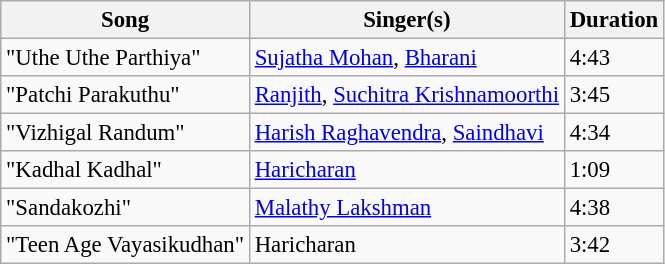<table class="wikitable" style="font-size:95%;">
<tr>
<th>Song</th>
<th>Singer(s)</th>
<th>Duration</th>
</tr>
<tr>
<td>"Uthe Uthe Parthiya"</td>
<td><a href='#'>Sujatha Mohan</a>, <a href='#'>Bharani</a></td>
<td>4:43</td>
</tr>
<tr>
<td>"Patchi Parakuthu"</td>
<td><a href='#'>Ranjith</a>, <a href='#'>Suchitra Krishnamoorthi</a></td>
<td>3:45</td>
</tr>
<tr>
<td>"Vizhigal Randum"</td>
<td><a href='#'>Harish Raghavendra</a>, <a href='#'>Saindhavi</a></td>
<td>4:34</td>
</tr>
<tr>
<td>"Kadhal Kadhal"</td>
<td><a href='#'>Haricharan</a></td>
<td>1:09</td>
</tr>
<tr>
<td>"Sandakozhi"</td>
<td><a href='#'>Malathy Lakshman</a></td>
<td>4:38</td>
</tr>
<tr>
<td>"Teen Age Vayasikudhan"</td>
<td>Haricharan</td>
<td>3:42</td>
</tr>
</table>
